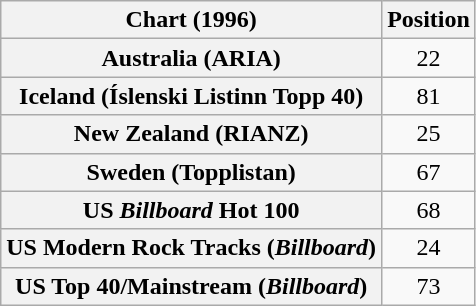<table class="wikitable sortable plainrowheaders" style="text-align:center">
<tr>
<th scope="col">Chart (1996)</th>
<th scope="col">Position</th>
</tr>
<tr>
<th scope="row">Australia (ARIA)</th>
<td>22</td>
</tr>
<tr>
<th scope="row">Iceland (Íslenski Listinn Topp 40)</th>
<td>81</td>
</tr>
<tr>
<th scope="row">New Zealand (RIANZ)</th>
<td>25</td>
</tr>
<tr>
<th scope="row">Sweden (Topplistan)</th>
<td>67</td>
</tr>
<tr>
<th scope="row">US <em>Billboard</em> Hot 100</th>
<td>68</td>
</tr>
<tr>
<th scope="row">US Modern Rock Tracks (<em>Billboard</em>)</th>
<td>24</td>
</tr>
<tr>
<th scope="row">US Top 40/Mainstream (<em>Billboard</em>)</th>
<td>73</td>
</tr>
</table>
